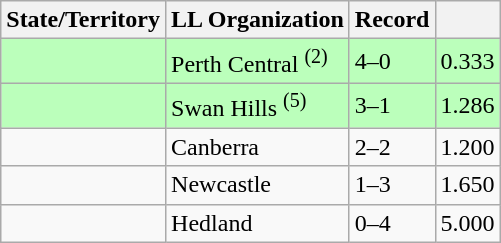<table class="wikitable">
<tr>
<th>State/Territory</th>
<th>LL Organization</th>
<th>Record</th>
<th></th>
</tr>
<tr bgcolor=#bbffbb>
<td><strong></strong></td>
<td>Perth Central <sup>(2)</sup></td>
<td>4–0</td>
<td>0.333</td>
</tr>
<tr bgcolor=#bbffbb>
<td><strong></strong></td>
<td>Swan Hills <sup>(5)</sup></td>
<td>3–1</td>
<td>1.286</td>
</tr>
<tr>
<td><strong></strong></td>
<td>Canberra</td>
<td>2–2</td>
<td>1.200</td>
</tr>
<tr>
<td><strong></strong></td>
<td>Newcastle</td>
<td>1–3</td>
<td>1.650</td>
</tr>
<tr>
<td><strong></strong></td>
<td>Hedland</td>
<td>0–4</td>
<td>5.000</td>
</tr>
</table>
